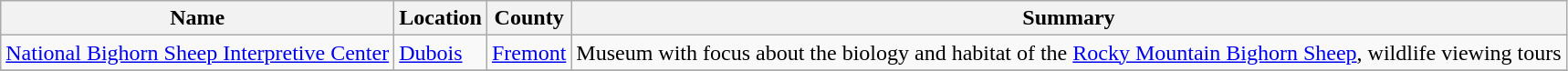<table class="wikitable">
<tr>
<th>Name</th>
<th>Location</th>
<th>County</th>
<th>Summary</th>
</tr>
<tr>
<td><a href='#'>National Bighorn Sheep Interpretive Center</a></td>
<td><a href='#'>Dubois</a></td>
<td><a href='#'>Fremont</a></td>
<td>Museum with focus about the biology and habitat of the <a href='#'>Rocky Mountain Bighorn Sheep</a>, wildlife viewing tours</td>
</tr>
<tr>
</tr>
</table>
